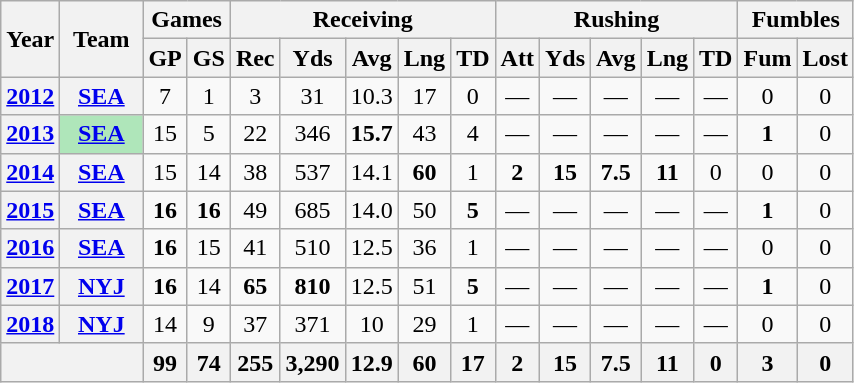<table class= "wikitable" style="text-align:center;">
<tr>
<th rowspan="2">Year</th>
<th rowspan="2">Team</th>
<th colspan="2">Games</th>
<th colspan="5">Receiving</th>
<th colspan="5">Rushing</th>
<th colspan="2">Fumbles</th>
</tr>
<tr>
<th>GP</th>
<th>GS</th>
<th>Rec</th>
<th>Yds</th>
<th>Avg</th>
<th>Lng</th>
<th>TD</th>
<th>Att</th>
<th>Yds</th>
<th>Avg</th>
<th>Lng</th>
<th>TD</th>
<th>Fum</th>
<th>Lost</th>
</tr>
<tr>
<th><a href='#'>2012</a></th>
<th><a href='#'>SEA</a></th>
<td>7</td>
<td>1</td>
<td>3</td>
<td>31</td>
<td>10.3</td>
<td>17</td>
<td>0</td>
<td>—</td>
<td>—</td>
<td>—</td>
<td>—</td>
<td>—</td>
<td>0</td>
<td>0</td>
</tr>
<tr>
<th><a href='#'>2013</a></th>
<th style="background:#afe6ba; width:3em;"><a href='#'>SEA</a></th>
<td>15</td>
<td>5</td>
<td>22</td>
<td>346</td>
<td><strong>15.7</strong></td>
<td>43</td>
<td>4</td>
<td>—</td>
<td>—</td>
<td>—</td>
<td>—</td>
<td>—</td>
<td><strong>1</strong></td>
<td>0</td>
</tr>
<tr>
<th><a href='#'>2014</a></th>
<th><a href='#'>SEA</a></th>
<td>15</td>
<td>14</td>
<td>38</td>
<td>537</td>
<td>14.1</td>
<td><strong>60</strong></td>
<td>1</td>
<td><strong>2</strong></td>
<td><strong>15</strong></td>
<td><strong>7.5</strong></td>
<td><strong>11</strong></td>
<td>0</td>
<td>0</td>
<td>0</td>
</tr>
<tr>
<th><a href='#'>2015</a></th>
<th><a href='#'>SEA</a></th>
<td><strong>16</strong></td>
<td><strong>16</strong></td>
<td>49</td>
<td>685</td>
<td>14.0</td>
<td>50</td>
<td><strong>5</strong></td>
<td>—</td>
<td>—</td>
<td>—</td>
<td>—</td>
<td>—</td>
<td><strong>1</strong></td>
<td>0</td>
</tr>
<tr>
<th><a href='#'>2016</a></th>
<th><a href='#'>SEA</a></th>
<td><strong>16</strong></td>
<td>15</td>
<td>41</td>
<td>510</td>
<td>12.5</td>
<td>36</td>
<td>1</td>
<td>—</td>
<td>—</td>
<td>—</td>
<td>—</td>
<td>—</td>
<td>0</td>
<td>0</td>
</tr>
<tr>
<th><a href='#'>2017</a></th>
<th><a href='#'>NYJ</a></th>
<td><strong>16</strong></td>
<td>14</td>
<td><strong>65</strong></td>
<td><strong>810</strong></td>
<td>12.5</td>
<td>51</td>
<td><strong>5</strong></td>
<td>—</td>
<td>—</td>
<td>—</td>
<td>—</td>
<td>—</td>
<td><strong>1</strong></td>
<td>0</td>
</tr>
<tr>
<th><a href='#'>2018</a></th>
<th><a href='#'>NYJ</a></th>
<td>14</td>
<td>9</td>
<td>37</td>
<td>371</td>
<td>10</td>
<td>29</td>
<td>1</td>
<td>—</td>
<td>—</td>
<td>—</td>
<td>—</td>
<td>—</td>
<td>0</td>
<td>0</td>
</tr>
<tr>
<th colspan="2"></th>
<th>99</th>
<th>74</th>
<th>255</th>
<th>3,290</th>
<th>12.9</th>
<th>60</th>
<th>17</th>
<th>2</th>
<th>15</th>
<th>7.5</th>
<th>11</th>
<th>0</th>
<th>3</th>
<th>0</th>
</tr>
</table>
